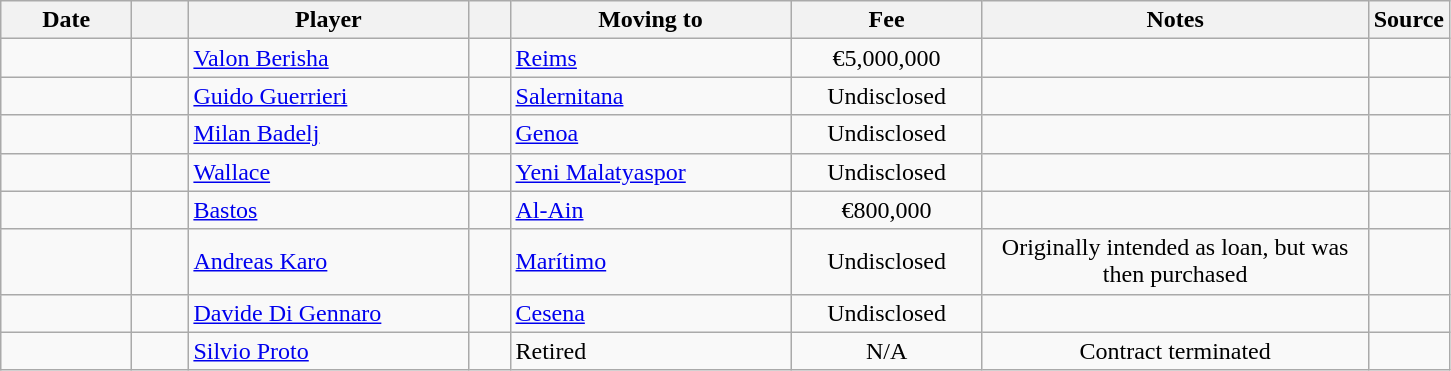<table class="wikitable sortable">
<tr>
<th style="width:80px;">Date</th>
<th style="width:30px;"></th>
<th style="width:180px;">Player</th>
<th style="width:20px;"></th>
<th style="width:180px;">Moving to</th>
<th style="width:120px;" class="unsortable">Fee</th>
<th style="width:250px;" class="unsortable">Notes</th>
<th style="width:20px;">Source</th>
</tr>
<tr>
<td></td>
<td align=center></td>
<td> <a href='#'>Valon Berisha</a></td>
<td align=center></td>
<td> <a href='#'>Reims</a></td>
<td align=center>€5,000,000</td>
<td align=center></td>
<td></td>
</tr>
<tr>
<td></td>
<td align=center></td>
<td> <a href='#'>Guido Guerrieri</a></td>
<td align=center></td>
<td> <a href='#'>Salernitana</a></td>
<td align=center>Undisclosed</td>
<td align=center></td>
<td></td>
</tr>
<tr>
<td></td>
<td align=center></td>
<td> <a href='#'>Milan Badelj</a></td>
<td align=center></td>
<td> <a href='#'>Genoa</a></td>
<td align=center>Undisclosed</td>
<td align=center></td>
<td></td>
</tr>
<tr>
<td></td>
<td align=center></td>
<td> <a href='#'>Wallace</a></td>
<td align=center></td>
<td> <a href='#'>Yeni Malatyaspor</a></td>
<td align=center>Undisclosed</td>
<td align=center></td>
<td></td>
</tr>
<tr>
<td></td>
<td align=center></td>
<td> <a href='#'>Bastos</a></td>
<td align=center></td>
<td> <a href='#'>Al-Ain</a></td>
<td align=center>€800,000</td>
<td align=center></td>
<td></td>
</tr>
<tr>
<td></td>
<td align=center></td>
<td> <a href='#'>Andreas Karo</a></td>
<td align=center></td>
<td> <a href='#'>Marítimo</a></td>
<td align=center>Undisclosed</td>
<td align=center>Originally intended as loan, but was then purchased</td>
<td></td>
</tr>
<tr>
<td></td>
<td align=center></td>
<td> <a href='#'>Davide Di Gennaro</a></td>
<td align=center></td>
<td> <a href='#'>Cesena</a></td>
<td align=center>Undisclosed</td>
<td align=center></td>
<td></td>
</tr>
<tr>
<td></td>
<td align=center></td>
<td> <a href='#'>Silvio Proto</a></td>
<td align=center></td>
<td>Retired</td>
<td align=center>N/A</td>
<td align=center>Contract terminated</td>
<td></td>
</tr>
</table>
